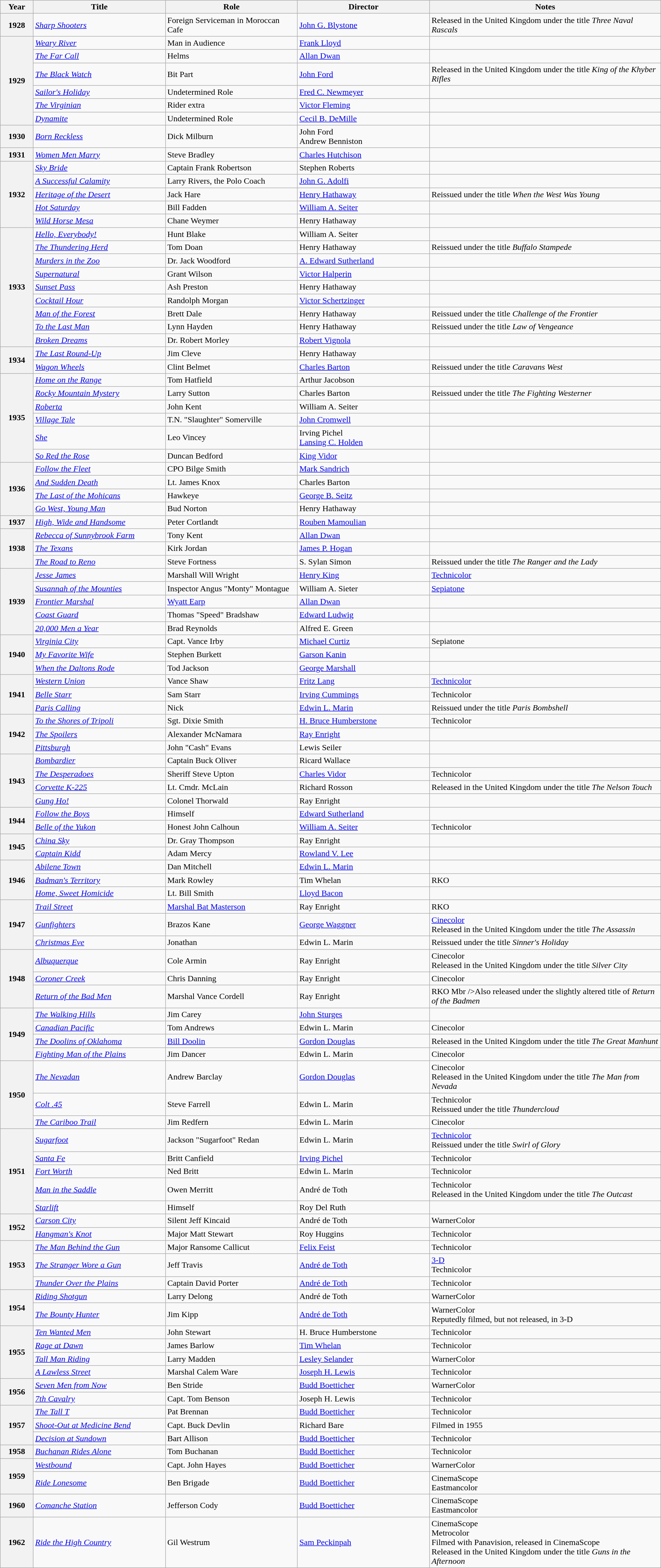<table class="wikitable plainrowheaders sortable" width="100%">
<tr>
<th width="5%">Year</th>
<th width="20%">Title</th>
<th width="20%">Role</th>
<th width="20%">Director</th>
<th class="unsortable">Notes</th>
</tr>
<tr>
<th scope="row">1928</th>
<td><em><a href='#'>Sharp Shooters</a></em></td>
<td>Foreign Serviceman in Moroccan Cafe</td>
<td><a href='#'>John G. Blystone</a></td>
<td>Released in the United Kingdom under the title <em>Three Naval Rascals</em></td>
</tr>
<tr>
<th scope="row" rowspan="6">1929</th>
<td><em><a href='#'>Weary River</a></em></td>
<td>Man in Audience</td>
<td><a href='#'>Frank Lloyd</a></td>
<td></td>
</tr>
<tr>
<td><em><a href='#'>The Far Call</a></em></td>
<td>Helms</td>
<td><a href='#'>Allan Dwan</a></td>
<td></td>
</tr>
<tr>
<td><em><a href='#'>The Black Watch</a></em></td>
<td>Bit Part</td>
<td><a href='#'>John Ford</a></td>
<td>Released in the United Kingdom under the title <em>King of the Khyber Rifles</em></td>
</tr>
<tr>
<td><em><a href='#'>Sailor's Holiday</a></em></td>
<td>Undetermined Role</td>
<td><a href='#'>Fred C. Newmeyer</a></td>
<td></td>
</tr>
<tr>
<td><em><a href='#'>The Virginian</a></em></td>
<td>Rider extra</td>
<td><a href='#'>Victor Fleming</a></td>
<td></td>
</tr>
<tr>
<td><em><a href='#'>Dynamite</a></em></td>
<td>Undetermined Role</td>
<td><a href='#'>Cecil B. DeMille</a></td>
<td></td>
</tr>
<tr>
<th scope="row">1930</th>
<td><em><a href='#'>Born Reckless</a></em></td>
<td>Dick Milburn</td>
<td>John Ford<br>Andrew Benniston</td>
<td></td>
</tr>
<tr>
<th scope="row">1931</th>
<td><em><a href='#'>Women Men Marry</a></em></td>
<td>Steve Bradley</td>
<td><a href='#'>Charles Hutchison</a></td>
<td></td>
</tr>
<tr>
<th scope="row" rowspan="5">1932</th>
<td><em><a href='#'>Sky Bride</a></em></td>
<td>Captain Frank Robertson</td>
<td>Stephen Roberts</td>
<td></td>
</tr>
<tr>
<td><em><a href='#'>A Successful Calamity</a></em></td>
<td>Larry Rivers, the Polo Coach</td>
<td><a href='#'>John G. Adolfi</a></td>
<td></td>
</tr>
<tr>
<td><em><a href='#'>Heritage of the Desert</a></em></td>
<td>Jack Hare</td>
<td><a href='#'>Henry Hathaway</a></td>
<td>Reissued under the title <em>When the West Was Young</em></td>
</tr>
<tr>
<td><em><a href='#'>Hot Saturday</a></em></td>
<td>Bill Fadden</td>
<td><a href='#'>William A. Seiter</a></td>
<td></td>
</tr>
<tr>
<td><em><a href='#'>Wild Horse Mesa</a></em></td>
<td>Chane Weymer</td>
<td>Henry Hathaway</td>
<td></td>
</tr>
<tr>
<th scope="row" rowspan="9">1933</th>
<td><em><a href='#'>Hello, Everybody!</a></em></td>
<td>Hunt Blake</td>
<td>William A. Seiter</td>
<td></td>
</tr>
<tr>
<td><em><a href='#'>The Thundering Herd</a></em></td>
<td>Tom Doan</td>
<td>Henry Hathaway</td>
<td>Reissued under the title <em>Buffalo Stampede</em></td>
</tr>
<tr>
<td><em><a href='#'>Murders in the Zoo</a></em></td>
<td>Dr. Jack Woodford</td>
<td><a href='#'>A. Edward Sutherland</a></td>
<td></td>
</tr>
<tr>
<td><em><a href='#'>Supernatural</a></em></td>
<td>Grant Wilson</td>
<td><a href='#'>Victor Halperin</a></td>
<td></td>
</tr>
<tr>
<td><em><a href='#'>Sunset Pass</a></em></td>
<td>Ash Preston</td>
<td>Henry Hathaway</td>
<td></td>
</tr>
<tr>
<td><em><a href='#'>Cocktail Hour</a></em></td>
<td>Randolph Morgan</td>
<td><a href='#'>Victor Schertzinger</a></td>
<td></td>
</tr>
<tr>
<td><em><a href='#'>Man of the Forest</a></em></td>
<td>Brett Dale</td>
<td>Henry Hathaway</td>
<td>Reissued under the title <em>Challenge of the Frontier</em></td>
</tr>
<tr>
<td><em><a href='#'>To the Last Man</a></em></td>
<td>Lynn Hayden</td>
<td>Henry Hathaway</td>
<td>Reissued under the title <em>Law of Vengeance</em></td>
</tr>
<tr>
<td><em><a href='#'>Broken Dreams</a></em></td>
<td>Dr. Robert Morley</td>
<td><a href='#'>Robert Vignola</a></td>
<td></td>
</tr>
<tr>
<th scope="row" rowspan="2">1934</th>
<td><em><a href='#'>The Last Round-Up</a></em></td>
<td>Jim Cleve</td>
<td>Henry Hathaway</td>
<td></td>
</tr>
<tr>
<td><em><a href='#'>Wagon Wheels</a></em></td>
<td>Clint Belmet</td>
<td><a href='#'>Charles Barton</a></td>
<td>Reissued under the title <em>Caravans West</em></td>
</tr>
<tr>
<th scope="row" rowspan="6">1935</th>
<td><em><a href='#'>Home on the Range</a></em></td>
<td>Tom Hatfield</td>
<td>Arthur Jacobson</td>
<td></td>
</tr>
<tr>
<td><em><a href='#'>Rocky Mountain Mystery</a></em></td>
<td>Larry Sutton</td>
<td>Charles Barton</td>
<td>Reissued under the title <em>The Fighting Westerner</em></td>
</tr>
<tr>
<td><em><a href='#'>Roberta</a></em></td>
<td>John Kent</td>
<td>William A. Seiter</td>
<td></td>
</tr>
<tr>
<td><em><a href='#'>Village Tale</a></em></td>
<td>T.N. "Slaughter" Somerville</td>
<td><a href='#'>John Cromwell</a></td>
<td></td>
</tr>
<tr>
<td><em><a href='#'>She</a></em></td>
<td>Leo Vincey</td>
<td>Irving Pichel<br><a href='#'>Lansing C. Holden</a></td>
<td></td>
</tr>
<tr>
<td><em><a href='#'>So Red the Rose</a></em></td>
<td>Duncan Bedford</td>
<td><a href='#'>King Vidor</a></td>
<td></td>
</tr>
<tr>
<th scope="row" rowspan="4">1936</th>
<td><em><a href='#'>Follow the Fleet</a></em></td>
<td>CPO Bilge Smith</td>
<td><a href='#'>Mark Sandrich</a></td>
<td></td>
</tr>
<tr>
<td><em><a href='#'>And Sudden Death</a></em></td>
<td>Lt. James Knox</td>
<td>Charles Barton</td>
<td></td>
</tr>
<tr>
<td><em><a href='#'>The Last of the Mohicans</a></em></td>
<td>Hawkeye</td>
<td><a href='#'>George B. Seitz</a></td>
<td></td>
</tr>
<tr>
<td><em><a href='#'>Go West, Young Man</a></em></td>
<td>Bud Norton</td>
<td>Henry Hathaway</td>
<td></td>
</tr>
<tr>
<th scope="row">1937</th>
<td><em><a href='#'>High, Wide and Handsome</a></em></td>
<td>Peter Cortlandt</td>
<td><a href='#'>Rouben Mamoulian</a></td>
<td></td>
</tr>
<tr>
<th scope="row" rowspan="3">1938</th>
<td><em><a href='#'>Rebecca of Sunnybrook Farm</a></em></td>
<td>Tony Kent</td>
<td><a href='#'>Allan Dwan</a></td>
<td></td>
</tr>
<tr>
<td><em><a href='#'>The Texans</a></em></td>
<td>Kirk Jordan</td>
<td><a href='#'>James P. Hogan</a></td>
<td></td>
</tr>
<tr>
<td><em><a href='#'>The Road to Reno</a></em></td>
<td>Steve Fortness</td>
<td>S. Sylan Simon</td>
<td>Reissued under the title <em>The Ranger and the Lady</em></td>
</tr>
<tr>
<th scope="row" rowspan="5">1939</th>
<td><em><a href='#'>Jesse James</a></em></td>
<td>Marshall Will Wright</td>
<td><a href='#'>Henry King</a></td>
<td><a href='#'>Technicolor</a></td>
</tr>
<tr>
<td><em><a href='#'>Susannah of the Mounties</a></em></td>
<td>Inspector Angus "Monty" Montague</td>
<td>William A. Sieter</td>
<td><a href='#'>Sepiatone</a></td>
</tr>
<tr>
<td><em><a href='#'>Frontier Marshal</a></em></td>
<td><a href='#'>Wyatt Earp</a></td>
<td><a href='#'>Allan Dwan</a></td>
<td></td>
</tr>
<tr>
<td><em><a href='#'>Coast Guard</a></em></td>
<td>Thomas "Speed" Bradshaw</td>
<td><a href='#'>Edward Ludwig</a></td>
<td></td>
</tr>
<tr>
<td><em><a href='#'>20,000 Men a Year</a></em></td>
<td>Brad Reynolds</td>
<td>Alfred E. Green</td>
<td></td>
</tr>
<tr>
<th scope="row" rowspan="3">1940</th>
<td><em><a href='#'>Virginia City</a></em></td>
<td>Capt. Vance Irby</td>
<td><a href='#'>Michael Curtiz</a></td>
<td>Sepiatone</td>
</tr>
<tr>
<td><em><a href='#'>My Favorite Wife</a></em></td>
<td>Stephen Burkett</td>
<td><a href='#'>Garson Kanin</a></td>
<td></td>
</tr>
<tr>
<td><em><a href='#'>When the Daltons Rode</a></em></td>
<td>Tod Jackson</td>
<td><a href='#'>George Marshall</a></td>
<td></td>
</tr>
<tr>
<th scope="row" rowspan="3">1941</th>
<td><em><a href='#'>Western Union</a></em></td>
<td>Vance Shaw</td>
<td><a href='#'>Fritz Lang</a></td>
<td><a href='#'>Technicolor</a></td>
</tr>
<tr>
<td><em><a href='#'>Belle Starr</a></em></td>
<td>Sam Starr</td>
<td><a href='#'>Irving Cummings</a></td>
<td>Technicolor</td>
</tr>
<tr>
<td><em><a href='#'>Paris Calling</a></em></td>
<td>Nick</td>
<td><a href='#'>Edwin L. Marin</a></td>
<td>Reissued under the title <em>Paris Bombshell</em></td>
</tr>
<tr>
<th scope="row" rowspan="3">1942</th>
<td><em><a href='#'>To the Shores of Tripoli</a></em></td>
<td>Sgt. Dixie Smith</td>
<td><a href='#'>H. Bruce Humberstone</a></td>
<td>Technicolor</td>
</tr>
<tr>
<td><em><a href='#'>The Spoilers</a></em></td>
<td>Alexander McNamara</td>
<td><a href='#'>Ray Enright</a></td>
<td></td>
</tr>
<tr>
<td><em><a href='#'>Pittsburgh</a></em></td>
<td>John "Cash" Evans</td>
<td>Lewis Seiler</td>
<td></td>
</tr>
<tr>
<th scope="row" rowspan="4">1943</th>
<td><em><a href='#'>Bombardier</a></em></td>
<td>Captain Buck Oliver</td>
<td>Ricard Wallace</td>
<td></td>
</tr>
<tr>
<td><em><a href='#'>The Desperadoes</a></em></td>
<td>Sheriff Steve Upton</td>
<td><a href='#'>Charles Vidor</a></td>
<td>Technicolor</td>
</tr>
<tr>
<td><em><a href='#'>Corvette K-225</a></em></td>
<td>Lt. Cmdr. McLain</td>
<td>Richard Rosson</td>
<td>Released in the United Kingdom under the title <em>The Nelson Touch</em></td>
</tr>
<tr>
<td><em><a href='#'>Gung Ho!</a></em></td>
<td>Colonel Thorwald</td>
<td>Ray Enright</td>
<td></td>
</tr>
<tr>
<th scope="row" rowspan="2">1944</th>
<td><em><a href='#'>Follow the Boys</a></em></td>
<td>Himself <small></small></td>
<td><a href='#'>Edward Sutherland</a></td>
<td></td>
</tr>
<tr>
<td><em><a href='#'>Belle of the Yukon</a></em></td>
<td>Honest John Calhoun</td>
<td><a href='#'>William A. Seiter</a></td>
<td>Technicolor</td>
</tr>
<tr>
<th scope="row" rowspan="2">1945</th>
<td><em><a href='#'>China Sky</a></em></td>
<td>Dr. Gray Thompson</td>
<td>Ray Enright</td>
<td></td>
</tr>
<tr>
<td><em><a href='#'>Captain Kidd</a></em></td>
<td>Adam Mercy</td>
<td><a href='#'>Rowland V. Lee</a></td>
<td></td>
</tr>
<tr>
<th scope="row" rowspan="3">1946</th>
<td><em><a href='#'>Abilene Town</a></em></td>
<td>Dan Mitchell</td>
<td><a href='#'>Edwin L. Marin</a></td>
<td></td>
</tr>
<tr>
<td><em><a href='#'>Badman's Territory</a></em></td>
<td>Mark Rowley</td>
<td>Tim Whelan</td>
<td>RKO</td>
</tr>
<tr>
<td><em><a href='#'>Home, Sweet Homicide</a></em></td>
<td>Lt. Bill Smith</td>
<td><a href='#'>Lloyd Bacon</a></td>
<td></td>
</tr>
<tr>
<th scope="row" rowspan="3">1947</th>
<td><em><a href='#'>Trail Street</a></em></td>
<td><a href='#'>Marshal Bat Masterson</a></td>
<td>Ray Enright</td>
<td>RKO</td>
</tr>
<tr>
<td><em><a href='#'>Gunfighters</a></em></td>
<td>Brazos Kane</td>
<td><a href='#'>George Waggner</a></td>
<td><a href='#'>Cinecolor</a><br>Released in the United Kingdom under the title <em>The Assassin</em></td>
</tr>
<tr>
<td><em><a href='#'>Christmas Eve</a></em></td>
<td>Jonathan</td>
<td>Edwin L. Marin</td>
<td>Reissued under the title <em>Sinner's Holiday</em></td>
</tr>
<tr>
<th scope="row" rowspan="3">1948</th>
<td><em><a href='#'>Albuquerque</a></em></td>
<td>Cole Armin</td>
<td>Ray Enright</td>
<td>Cinecolor<br>Released in the United Kingdom under the title <em>Silver City</em></td>
</tr>
<tr>
<td><em><a href='#'>Coroner Creek</a></em></td>
<td>Chris Danning</td>
<td>Ray Enright</td>
<td>Cinecolor</td>
</tr>
<tr>
<td><em><a href='#'>Return of the Bad Men</a></em></td>
<td>Marshal Vance Cordell</td>
<td>Ray Enright</td>
<td>RKO Mbr />Also released under the slightly altered title of <em>Return of the Badmen</em></td>
</tr>
<tr>
<th scope="row" rowspan="4">1949</th>
<td><em><a href='#'>The Walking Hills</a></em></td>
<td>Jim Carey</td>
<td><a href='#'>John Sturges</a></td>
<td></td>
</tr>
<tr>
<td><em><a href='#'>Canadian Pacific</a></em></td>
<td>Tom Andrews</td>
<td>Edwin L. Marin</td>
<td>Cinecolor</td>
</tr>
<tr>
<td><em><a href='#'>The Doolins of Oklahoma</a></em></td>
<td><a href='#'>Bill Doolin</a></td>
<td><a href='#'>Gordon Douglas</a></td>
<td>Released in the United Kingdom under the title <em>The Great Manhunt</em></td>
</tr>
<tr>
<td><em><a href='#'>Fighting Man of the Plains</a></em></td>
<td>Jim Dancer</td>
<td>Edwin L. Marin</td>
<td>Cinecolor</td>
</tr>
<tr>
<th scope="row" rowspan="3">1950</th>
<td><em><a href='#'>The Nevadan</a></em></td>
<td>Andrew Barclay</td>
<td><a href='#'>Gordon Douglas</a></td>
<td>Cinecolor<br>Released in the United Kingdom under the title <em>The Man from Nevada</em></td>
</tr>
<tr>
<td><em><a href='#'>Colt .45</a></em></td>
<td>Steve Farrell</td>
<td>Edwin L. Marin</td>
<td>Technicolor<br>Reissued under the title <em>Thundercloud</em></td>
</tr>
<tr>
<td><em><a href='#'>The Cariboo Trail</a></em></td>
<td>Jim Redfern</td>
<td>Edwin L. Marin</td>
<td>Cinecolor</td>
</tr>
<tr>
<th rowspan="5" scope="row">1951</th>
<td><em><a href='#'>Sugarfoot</a></em></td>
<td>Jackson "Sugarfoot" Redan</td>
<td>Edwin L. Marin</td>
<td><a href='#'>Technicolor</a><br>Reissued under the title <em>Swirl of Glory</em></td>
</tr>
<tr>
<td><em><a href='#'>Santa Fe</a></em></td>
<td>Britt Canfield</td>
<td><a href='#'>Irving Pichel</a></td>
<td>Technicolor</td>
</tr>
<tr>
<td><em><a href='#'>Fort Worth</a></em></td>
<td>Ned Britt</td>
<td>Edwin L. Marin</td>
<td>Technicolor</td>
</tr>
<tr>
<td><em><a href='#'>Man in the Saddle</a></em></td>
<td>Owen Merritt</td>
<td>André de Toth</td>
<td>Technicolor<br>Released in the United Kingdom under the title <em>The Outcast</em></td>
</tr>
<tr>
<td><em><a href='#'>Starlift</a></em></td>
<td>Himself</td>
<td>Roy Del Ruth</td>
<td></td>
</tr>
<tr>
<th rowspan="2" scope="row">1952</th>
<td><em><a href='#'>Carson City</a></em></td>
<td>Silent Jeff Kincaid</td>
<td>André de Toth</td>
<td>WarnerColor</td>
</tr>
<tr>
<td><em><a href='#'>Hangman's Knot</a></em></td>
<td>Major Matt Stewart</td>
<td>Roy Huggins</td>
<td>Technicolor</td>
</tr>
<tr>
<th scope="row" rowspan="3">1953</th>
<td><em><a href='#'>The Man Behind the Gun</a></em></td>
<td>Major Ransome Callicut</td>
<td><a href='#'>Felix Feist</a></td>
<td>Technicolor</td>
</tr>
<tr>
<td><em><a href='#'>The Stranger Wore a Gun</a></em></td>
<td>Jeff Travis</td>
<td><a href='#'>André de Toth</a></td>
<td><a href='#'>3-D</a><br>Technicolor</td>
</tr>
<tr>
<td><em><a href='#'>Thunder Over the Plains</a></em></td>
<td>Captain David Porter</td>
<td><a href='#'>André de Toth</a></td>
<td>Technicolor</td>
</tr>
<tr>
<th scope="row" rowspan="2">1954</th>
<td><em><a href='#'>Riding Shotgun</a></em></td>
<td>Larry Delong</td>
<td>André de Toth</td>
<td>WarnerColor</td>
</tr>
<tr>
<td><em><a href='#'>The Bounty Hunter</a></em></td>
<td>Jim Kipp</td>
<td><a href='#'>André de Toth</a></td>
<td>WarnerColor<br>Reputedly filmed, but not released, in 3-D</td>
</tr>
<tr>
<th scope="row" rowspan="4">1955</th>
<td><em><a href='#'>Ten Wanted Men</a></em></td>
<td>John Stewart</td>
<td>H. Bruce Humberstone</td>
<td>Technicolor</td>
</tr>
<tr>
<td><em><a href='#'>Rage at Dawn</a></em></td>
<td>James Barlow</td>
<td><a href='#'>Tim Whelan</a></td>
<td>Technicolor</td>
</tr>
<tr>
<td><em><a href='#'>Tall Man Riding</a></em></td>
<td>Larry Madden</td>
<td><a href='#'>Lesley Selander</a></td>
<td>WarnerColor</td>
</tr>
<tr>
<td><em><a href='#'>A Lawless Street</a></em></td>
<td>Marshal Calem Ware</td>
<td><a href='#'>Joseph H. Lewis</a></td>
<td>Technicolor</td>
</tr>
<tr>
<th scope="row" rowspan="2">1956</th>
<td><em><a href='#'>Seven Men from Now</a></em></td>
<td>Ben Stride</td>
<td><a href='#'>Budd Boetticher</a></td>
<td>WarnerColor</td>
</tr>
<tr>
<td><em><a href='#'>7th Cavalry</a></em></td>
<td>Capt. Tom Benson</td>
<td>Joseph H. Lewis</td>
<td>Technicolor</td>
</tr>
<tr>
<th rowspan="3" scope="row">1957</th>
<td><em><a href='#'>The Tall T</a></em></td>
<td>Pat Brennan</td>
<td><a href='#'>Budd Boetticher</a></td>
<td>Technicolor</td>
</tr>
<tr>
<td><em><a href='#'>Shoot-Out at Medicine Bend</a></em></td>
<td>Capt. Buck Devlin</td>
<td>Richard Bare</td>
<td>Filmed in 1955</td>
</tr>
<tr>
<td><em><a href='#'>Decision at Sundown</a></em></td>
<td>Bart Allison</td>
<td><a href='#'>Budd Boetticher</a></td>
<td>Technicolor</td>
</tr>
<tr>
<th scope="row">1958</th>
<td><em><a href='#'>Buchanan Rides Alone</a></em></td>
<td>Tom Buchanan</td>
<td><a href='#'>Budd Boetticher</a></td>
<td>Technicolor</td>
</tr>
<tr>
<th scope="row" rowspan="2">1959</th>
<td><em><a href='#'>Westbound</a></em></td>
<td>Capt. John Hayes</td>
<td><a href='#'>Budd Boetticher</a></td>
<td>WarnerColor</td>
</tr>
<tr>
<td><em><a href='#'>Ride Lonesome</a></em></td>
<td>Ben Brigade</td>
<td><a href='#'>Budd Boetticher</a></td>
<td>CinemaScope<br>Eastmancolor</td>
</tr>
<tr>
<th scope="row">1960</th>
<td><em><a href='#'>Comanche Station</a></em></td>
<td>Jefferson Cody</td>
<td><a href='#'>Budd Boetticher</a></td>
<td>CinemaScope<br>Eastmancolor</td>
</tr>
<tr>
<th scope="row">1962</th>
<td><em><a href='#'>Ride the High Country</a></em></td>
<td>Gil Westrum</td>
<td><a href='#'>Sam Peckinpah</a></td>
<td>CinemaScope<br>Metrocolor<br>Filmed with Panavision, released in CinemaScope<br>Released in the United Kingdom under the title <em>Guns in the Afternoon</em></td>
</tr>
</table>
